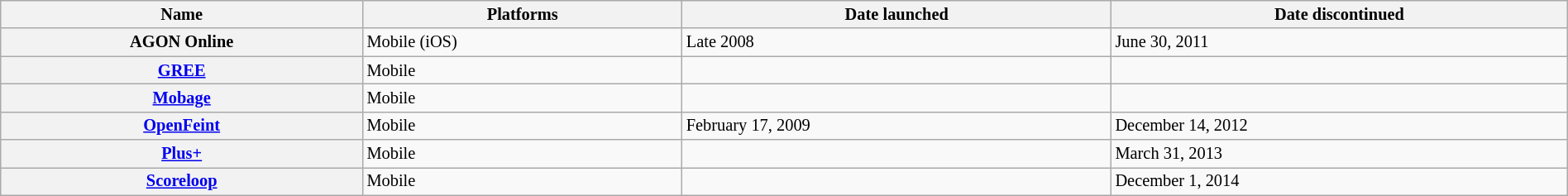<table class="wikitable sortable" style="font-size: 85%; width: 100%">
<tr>
<th>Name</th>
<th>Platforms</th>
<th>Date launched</th>
<th>Date discontinued</th>
</tr>
<tr>
<th>AGON Online</th>
<td>Mobile (iOS)</td>
<td>Late 2008</td>
<td>June 30, 2011</td>
</tr>
<tr>
<th><a href='#'>GREE</a></th>
<td>Mobile</td>
<td></td>
<td></td>
</tr>
<tr>
<th><a href='#'>Mobage</a></th>
<td>Mobile</td>
<td></td>
<td></td>
</tr>
<tr>
<th><a href='#'>OpenFeint</a></th>
<td>Mobile</td>
<td>February 17, 2009</td>
<td>December 14, 2012</td>
</tr>
<tr>
<th><a href='#'>Plus+</a></th>
<td>Mobile</td>
<td></td>
<td>March 31, 2013</td>
</tr>
<tr>
<th><a href='#'>Scoreloop</a></th>
<td>Mobile</td>
<td></td>
<td>December 1, 2014</td>
</tr>
</table>
